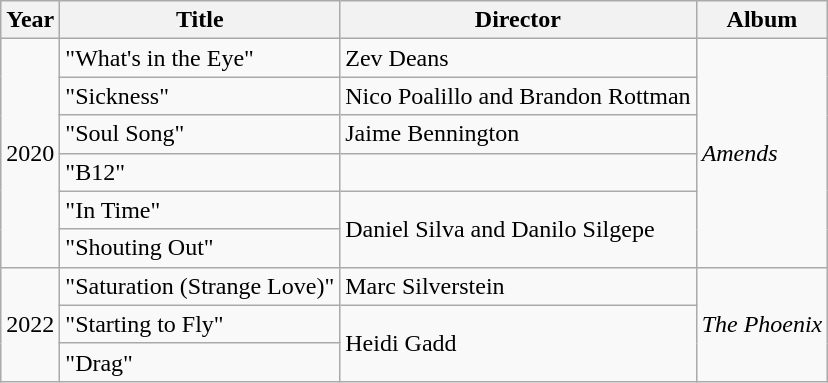<table class="wikitable">
<tr>
<th>Year</th>
<th>Title</th>
<th>Director</th>
<th>Album</th>
</tr>
<tr>
<td rowspan=6>2020</td>
<td>"What's in the Eye"</td>
<td>Zev Deans</td>
<td rowspan=6><em>Amends</em></td>
</tr>
<tr>
<td>"Sickness"</td>
<td>Nico Poalillo and Brandon Rottman</td>
</tr>
<tr>
<td>"Soul Song"</td>
<td>Jaime Bennington</td>
</tr>
<tr>
<td>"B12"</td>
<td></td>
</tr>
<tr>
<td>"In Time"</td>
<td rowspan="2">Daniel Silva and Danilo Silgepe</td>
</tr>
<tr>
<td>"Shouting Out"</td>
</tr>
<tr>
<td rowspan="3">2022</td>
<td>"Saturation (Strange Love)"</td>
<td>Marc Silverstein</td>
<td rowspan="3"><em>The Phoenix</em></td>
</tr>
<tr>
<td>"Starting to Fly"</td>
<td rowspan="2">Heidi Gadd</td>
</tr>
<tr>
<td>"Drag"</td>
</tr>
</table>
